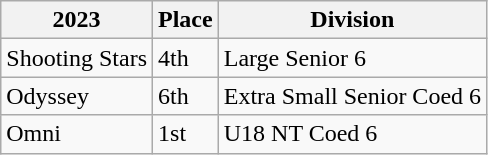<table class="wikitable">
<tr>
<th>2023</th>
<th>Place</th>
<th>Division</th>
</tr>
<tr>
<td>Shooting Stars</td>
<td>4th</td>
<td>Large Senior 6</td>
</tr>
<tr>
<td>Odyssey</td>
<td>6th</td>
<td>Extra Small Senior Coed 6</td>
</tr>
<tr>
<td>Omni</td>
<td>1st</td>
<td>U18 NT Coed 6</td>
</tr>
</table>
